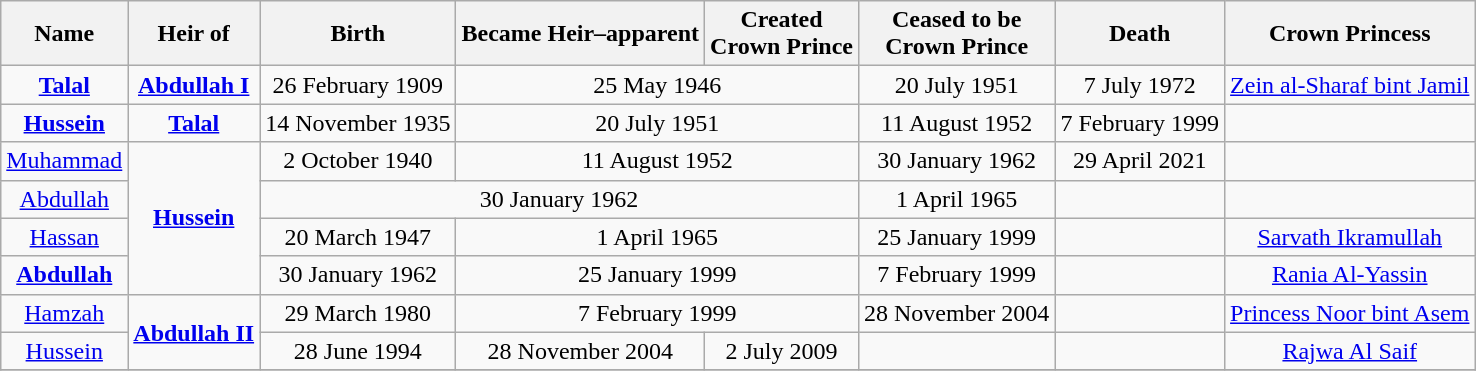<table class="wikitable" style="text-align:center">
<tr>
<th>Name</th>
<th>Heir of</th>
<th>Birth</th>
<th>Became Heir–apparent</th>
<th>Created<br>Crown Prince</th>
<th>Ceased to be<br>Crown Prince</th>
<th>Death</th>
<th>Crown Princess</th>
</tr>
<tr>
<td><strong><a href='#'>Talal</a></strong></td>
<td><strong><a href='#'>Abdullah I</a></strong></td>
<td>26 February 1909</td>
<td colspan=2>25 May 1946</td>
<td>20 July 1951</td>
<td>7 July 1972</td>
<td><a href='#'>Zein al-Sharaf bint Jamil</a></td>
</tr>
<tr>
<td><strong><a href='#'>Hussein</a></strong></td>
<td><strong><a href='#'>Talal</a></strong></td>
<td>14 November 1935</td>
<td colspan=2>20 July 1951</td>
<td>11 August 1952</td>
<td>7 February 1999</td>
<td></td>
</tr>
<tr>
<td><a href='#'>Muhammad</a></td>
<td rowspan=4><strong><a href='#'>Hussein</a></strong></td>
<td>2 October 1940</td>
<td colspan=2>11 August 1952</td>
<td>30 January 1962</td>
<td>29 April 2021</td>
<td></td>
</tr>
<tr>
<td><a href='#'>Abdullah</a></td>
<td colspan=3>30 January 1962</td>
<td>1 April 1965</td>
<td></td>
<td></td>
</tr>
<tr>
<td><a href='#'>Hassan</a></td>
<td>20 March 1947</td>
<td colspan=2>1 April 1965</td>
<td>25 January 1999</td>
<td></td>
<td><a href='#'>Sarvath Ikramullah</a></td>
</tr>
<tr>
<td><strong><a href='#'>Abdullah</a></strong></td>
<td>30 January 1962</td>
<td colspan=2>25 January 1999</td>
<td>7 February 1999</td>
<td></td>
<td><a href='#'>Rania Al-Yassin</a></td>
</tr>
<tr>
<td><a href='#'>Hamzah</a></td>
<td rowspan=2><strong><a href='#'>Abdullah II</a></strong></td>
<td>29 March 1980</td>
<td colspan=2>7 February 1999</td>
<td>28 November 2004</td>
<td></td>
<td><a href='#'>Princess Noor bint Asem</a></td>
</tr>
<tr>
<td><a href='#'>Hussein</a></td>
<td>28 June 1994</td>
<td>28 November 2004</td>
<td>2 July 2009</td>
<td></td>
<td></td>
<td><a href='#'>Rajwa Al Saif</a></td>
</tr>
<tr>
</tr>
</table>
